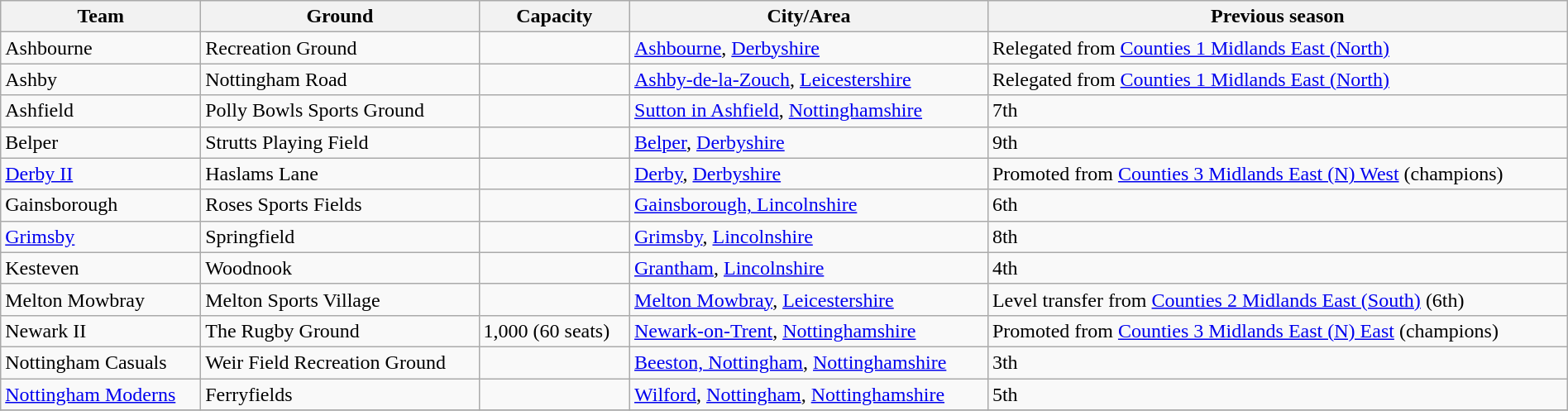<table class="wikitable sortable" width=100%>
<tr>
<th>Team</th>
<th>Ground</th>
<th>Capacity</th>
<th>City/Area</th>
<th>Previous season</th>
</tr>
<tr>
<td>Ashbourne</td>
<td>Recreation Ground</td>
<td></td>
<td><a href='#'>Ashbourne</a>, <a href='#'>Derbyshire</a></td>
<td>Relegated from <a href='#'>Counties 1 Midlands East (North)</a></td>
</tr>
<tr>
<td>Ashby</td>
<td>Nottingham Road</td>
<td></td>
<td><a href='#'>Ashby-de-la-Zouch</a>, <a href='#'>Leicestershire</a></td>
<td>Relegated from <a href='#'>Counties 1 Midlands East (North)</a></td>
</tr>
<tr>
<td>Ashfield</td>
<td>Polly Bowls Sports Ground</td>
<td></td>
<td><a href='#'>Sutton in Ashfield</a>, <a href='#'>Nottinghamshire</a></td>
<td>7th</td>
</tr>
<tr>
<td>Belper</td>
<td>Strutts Playing Field</td>
<td></td>
<td><a href='#'>Belper</a>, <a href='#'>Derbyshire</a></td>
<td>9th</td>
</tr>
<tr>
<td><a href='#'>Derby II</a></td>
<td>Haslams Lane</td>
<td></td>
<td><a href='#'>Derby</a>, <a href='#'>Derbyshire</a></td>
<td>Promoted from <a href='#'>Counties 3 Midlands East (N) West</a> (champions)</td>
</tr>
<tr>
<td>Gainsborough</td>
<td>Roses Sports Fields</td>
<td></td>
<td><a href='#'>Gainsborough, Lincolnshire</a></td>
<td>6th</td>
</tr>
<tr>
<td><a href='#'>Grimsby</a></td>
<td>Springfield</td>
<td></td>
<td><a href='#'>Grimsby</a>, <a href='#'>Lincolnshire</a></td>
<td>8th</td>
</tr>
<tr>
<td>Kesteven</td>
<td>Woodnook</td>
<td></td>
<td><a href='#'>Grantham</a>, <a href='#'>Lincolnshire</a></td>
<td>4th</td>
</tr>
<tr>
<td>Melton Mowbray</td>
<td>Melton Sports Village</td>
<td></td>
<td><a href='#'>Melton Mowbray</a>, <a href='#'>Leicestershire</a></td>
<td>Level transfer from <a href='#'>Counties 2 Midlands East (South)</a> (6th)</td>
</tr>
<tr>
<td>Newark II</td>
<td>The Rugby Ground</td>
<td>1,000 (60 seats)</td>
<td><a href='#'>Newark-on-Trent</a>, <a href='#'>Nottinghamshire</a></td>
<td>Promoted from <a href='#'>Counties 3 Midlands East (N) East</a> (champions)</td>
</tr>
<tr>
<td>Nottingham Casuals</td>
<td>Weir Field Recreation Ground</td>
<td></td>
<td><a href='#'>Beeston, Nottingham</a>, <a href='#'>Nottinghamshire</a></td>
<td>3th</td>
</tr>
<tr>
<td><a href='#'>Nottingham Moderns</a></td>
<td>Ferryfields</td>
<td></td>
<td><a href='#'>Wilford</a>, <a href='#'>Nottingham</a>, <a href='#'>Nottinghamshire</a></td>
<td>5th</td>
</tr>
<tr>
</tr>
</table>
